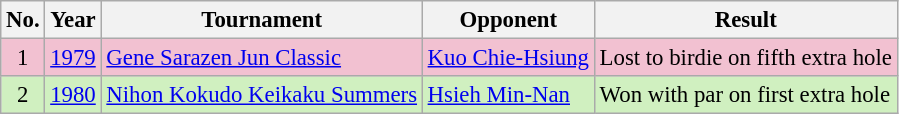<table class="wikitable" style="font-size:95%;">
<tr>
<th>No.</th>
<th>Year</th>
<th>Tournament</th>
<th>Opponent</th>
<th>Result</th>
</tr>
<tr style="background:#F2C1D1;">
<td align=center>1</td>
<td><a href='#'>1979</a></td>
<td><a href='#'>Gene Sarazen Jun Classic</a></td>
<td> <a href='#'>Kuo Chie-Hsiung</a></td>
<td>Lost to birdie on fifth extra hole</td>
</tr>
<tr style="background:#D0F0C0;">
<td align=center>2</td>
<td><a href='#'>1980</a></td>
<td><a href='#'>Nihon Kokudo Keikaku Summers</a></td>
<td> <a href='#'>Hsieh Min-Nan</a></td>
<td>Won with par on first extra hole</td>
</tr>
</table>
